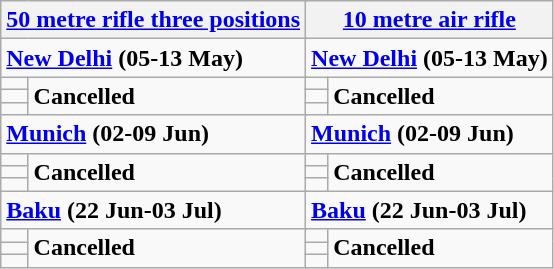<table class="wikitable">
<tr>
<th colspan="3"><a href='#'>50 metre rifle three positions</a></th>
<th colspan="3"><a href='#'>10 metre air rifle</a></th>
</tr>
<tr>
<td colspan="3"><strong><a href='#'>New Delhi</a>  (05-13 May)</strong></td>
<td colspan="3"><strong><a href='#'>New Delhi</a>  (05-13 May)</strong></td>
</tr>
<tr>
<td></td>
<td colspan="2" rowspan="3"><strong>Cancelled</strong></td>
<td></td>
<td colspan="2" rowspan="3"><strong>Cancelled</strong></td>
</tr>
<tr>
<td></td>
<td></td>
</tr>
<tr>
<td></td>
<td></td>
</tr>
<tr>
<td colspan="3"><strong><a href='#'>Munich</a></strong> <strong> (02-09 Jun)</strong></td>
<td colspan="3"><strong><a href='#'>Munich</a></strong> <strong> (02-09 Jun)</strong></td>
</tr>
<tr>
<td></td>
<td colspan="2" rowspan="3"><strong>Cancelled</strong></td>
<td></td>
<td colspan="2" rowspan="3"><strong>Cancelled</strong></td>
</tr>
<tr>
<td></td>
<td></td>
</tr>
<tr>
<td></td>
<td></td>
</tr>
<tr>
<td colspan="3"><strong><a href='#'>Baku</a>  </strong> <strong>(22 Jun-03 Jul)</strong></td>
<td colspan="3"><strong><a href='#'>Baku</a>  </strong> <strong>(22 Jun-03 Jul)</strong></td>
</tr>
<tr>
<td></td>
<td colspan="2" rowspan="3"><strong>Cancelled</strong></td>
<td></td>
<td colspan="2" rowspan="3"><strong>Cancelled</strong></td>
</tr>
<tr>
<td></td>
<td></td>
</tr>
<tr>
<td></td>
<td></td>
</tr>
</table>
